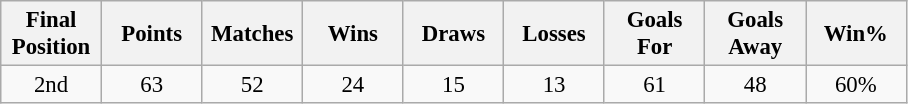<table class="wikitable" style="font-size: 95%; text-align: center;">
<tr>
<th width=60>Final Position</th>
<th width=60>Points</th>
<th width=60>Matches</th>
<th width=60>Wins</th>
<th width=60>Draws</th>
<th width=60>Losses</th>
<th width=60>Goals For</th>
<th width=60>Goals Away</th>
<th width=60>Win%</th>
</tr>
<tr>
<td>2nd</td>
<td>63</td>
<td>52</td>
<td>24</td>
<td>15</td>
<td>13</td>
<td>61</td>
<td>48</td>
<td>60%</td>
</tr>
</table>
